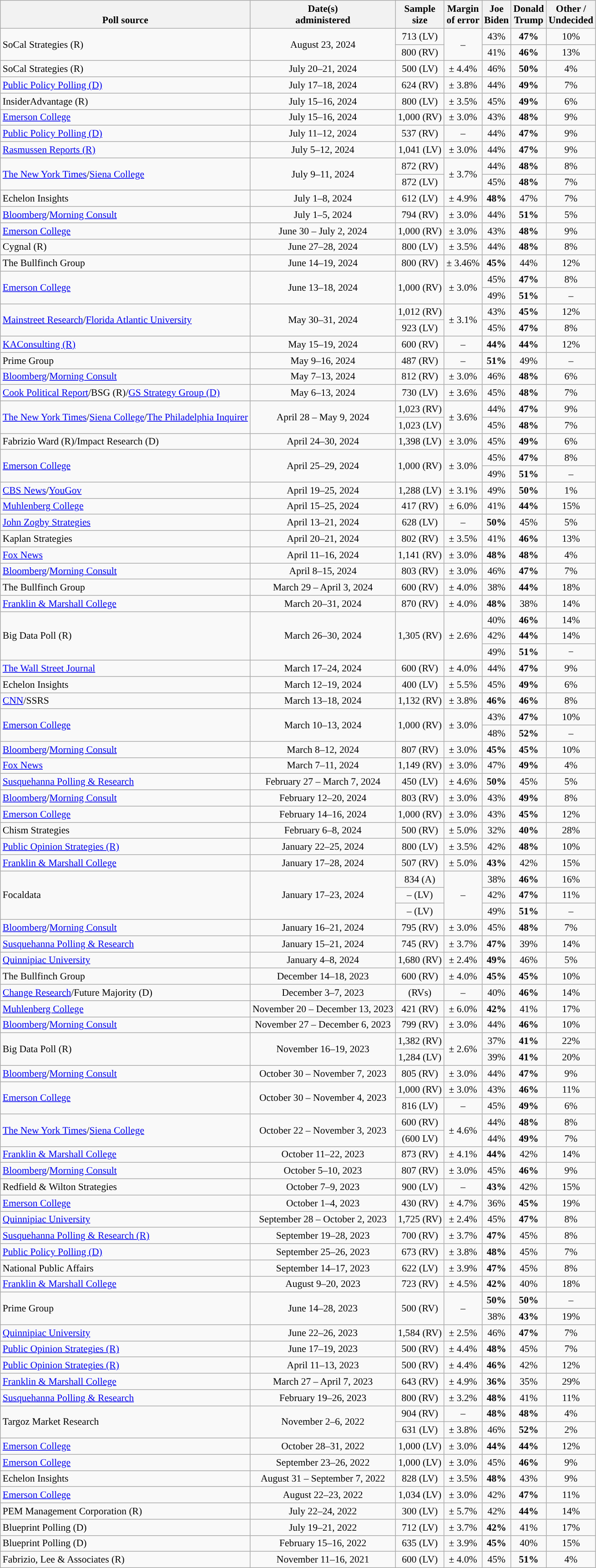<table class="wikitable sortable mw-datatable" style="font-size:90%;text-align:center;line-height:17px">
<tr valign=bottom>
<th>Poll source</th>
<th>Date(s)<br>administered</th>
<th>Sample<br>size</th>
<th>Margin<br>of error</th>
<th class="unsortable">Joe<br>Biden<br></th>
<th class="unsortable">Donald<br>Trump<br></th>
<th class="unsortable">Other /<br>Undecided</th>
</tr>
<tr>
<td rowspan="2" style="text-align:left;">SoCal Strategies (R)</td>
<td rowspan="2">August 23, 2024</td>
<td>713 (LV)</td>
<td rowspan="2">–</td>
<td>43%</td>
<td style="background-color:"><strong>47%</strong></td>
<td>10%</td>
</tr>
<tr>
<td>800 (RV)</td>
<td>41%</td>
<td style="background-color:"><strong>46%</strong></td>
<td>13%</td>
</tr>
<tr>
<td style="text-align:left;">SoCal Strategies (R)</td>
<td data-sort-value="2024-07-21">July 20–21, 2024</td>
<td>500 (LV)</td>
<td>± 4.4%</td>
<td>46%</td>
<td style="background-color:"><strong>50%</strong></td>
<td>4%</td>
</tr>
<tr>
<td style="text-align:left;"><a href='#'>Public Policy Polling (D)</a></td>
<td data-sort-value="2024-07-18">July 17–18, 2024</td>
<td>624 (RV)</td>
<td>± 3.8%</td>
<td>44%</td>
<td style="background-color:"><strong>49%</strong></td>
<td>7%</td>
</tr>
<tr>
<td style="text-align:left;">InsiderAdvantage (R)</td>
<td data-sort-value="2024-07-18">July 15–16, 2024</td>
<td>800 (LV)</td>
<td>± 3.5%</td>
<td>45%</td>
<td style="background-color:"><strong>49%</strong></td>
<td>6%</td>
</tr>
<tr>
<td style="text-align:left;"><a href='#'>Emerson College</a></td>
<td data-sort-value="2024-07-18">July 15–16, 2024</td>
<td>1,000 (RV)</td>
<td>± 3.0%</td>
<td>43%</td>
<td style="background-color:"><strong>48%</strong></td>
<td>9%</td>
</tr>
<tr>
<td style="text-align:left;"><a href='#'>Public Policy Polling (D)</a></td>
<td data-sort-value="2024-07-22">July 11–12, 2024</td>
<td>537 (RV)</td>
<td>–</td>
<td>44%</td>
<td style="background-color:"><strong>47%</strong></td>
<td>9%</td>
</tr>
<tr>
<td style="text-align:left;"><a href='#'>Rasmussen Reports (R)</a></td>
<td data-sort-value="2024-07-19">July 5–12, 2024</td>
<td>1,041 (LV)</td>
<td>± 3.0%</td>
<td>44%</td>
<td style="background-color:"><strong>47%</strong></td>
<td>9%</td>
</tr>
<tr>
<td style="text-align:left;" rowspan="2"><a href='#'>The New York Times</a>/<a href='#'>Siena College</a></td>
<td rowspan="2">July 9–11, 2024</td>
<td>872 (RV)</td>
<td rowspan="2">± 3.7%</td>
<td>44%</td>
<td style="background-color:"><strong>48%</strong></td>
<td>8%</td>
</tr>
<tr>
<td>872 (LV)</td>
<td>45%</td>
<td style="background-color:"><strong>48%</strong></td>
<td>7%</td>
</tr>
<tr>
<td style="text-align:left;">Echelon Insights</td>
<td data-sort-value="2024-07-08">July 1–8, 2024</td>
<td>612 (LV)</td>
<td>± 4.9%</td>
<td style="color:black;background-color:"><strong>48%</strong></td>
<td>47%</td>
<td>7%</td>
</tr>
<tr>
<td style="text-align:left;"><a href='#'>Bloomberg</a>/<a href='#'>Morning Consult</a></td>
<td data-sort-value="2024-07-06">July 1–5, 2024</td>
<td>794 (RV)</td>
<td>± 3.0%</td>
<td>44%</td>
<td style="background-color:"><strong>51%</strong></td>
<td>5%</td>
</tr>
<tr>
<td style="text-align:left;"><a href='#'>Emerson College</a></td>
<td data-sort-value="2024-07-08">June 30 – July 2, 2024</td>
<td>1,000 (RV)</td>
<td>± 3.0%</td>
<td>43%</td>
<td style="background-color:"><strong>48%</strong></td>
<td>9%</td>
</tr>
<tr>
<td style="text-align:left;">Cygnal (R)</td>
<td data-sort-value="2024-07-01">June 27–28, 2024</td>
<td>800 (LV)</td>
<td>± 3.5%</td>
<td>44%</td>
<td style="background-color:"><strong>48%</strong></td>
<td>8%</td>
</tr>
<tr>
<td style="text-align:left;">The Bullfinch Group</td>
<td data-sort-value="2024-07-01">June 14–19, 2024</td>
<td>800 (RV)</td>
<td>± 3.46%</td>
<td style="color:black;background-color:"><strong>45%</strong></td>
<td>44%</td>
<td>12%</td>
</tr>
<tr>
<td style="text-align:left;" rowspan="2"><a href='#'>Emerson College</a></td>
<td rowspan="2">June 13–18, 2024</td>
<td rowspan="2">1,000 (RV)</td>
<td rowspan="2">± 3.0%</td>
<td>45%</td>
<td style="background-color:"><strong>47%</strong></td>
<td>8%</td>
</tr>
<tr>
<td>49%</td>
<td style="background-color:"><strong>51%</strong></td>
<td>–</td>
</tr>
<tr>
<td style="text-align:left;" rowspan="2"><a href='#'>Mainstreet Research</a>/<a href='#'>Florida Atlantic University</a></td>
<td rowspan="2">May 30–31, 2024</td>
<td>1,012 (RV)</td>
<td rowspan="2">± 3.1%</td>
<td>43%</td>
<td style="background-color:"><strong>45%</strong></td>
<td>12%</td>
</tr>
<tr>
<td>923 (LV)</td>
<td>45%</td>
<td style="background-color:"><strong>47%</strong></td>
<td>8%</td>
</tr>
<tr>
<td style="text-align:left;"><a href='#'>KAConsulting (R)</a></td>
<td data-sort-value="2024-07-08">May 15–19, 2024</td>
<td>600 (RV)</td>
<td>–</td>
<td><strong>44%</strong></td>
<td><strong>44%</strong></td>
<td>12%</td>
</tr>
<tr>
<td style="text-align:left;">Prime Group</td>
<td data-sort-value="2024-05-22">May 9–16, 2024</td>
<td>487 (RV)</td>
<td>–</td>
<td style="color:black;background-color:"><strong>51%</strong></td>
<td>49%</td>
<td>–</td>
</tr>
<tr>
<td style="text-align:left;"><a href='#'>Bloomberg</a>/<a href='#'>Morning Consult</a></td>
<td data-sort-value="2024-05-22">May 7–13, 2024</td>
<td>812 (RV)</td>
<td>± 3.0%</td>
<td>46%</td>
<td style="background-color:"><strong>48%</strong></td>
<td>6%</td>
</tr>
<tr>
<td style="text-align:left;"><a href='#'>Cook Political Report</a>/BSG (R)/<a href='#'>GS Strategy Group (D)</a></td>
<td data-sort-value="2024-05-23">May 6–13, 2024</td>
<td>730 (LV)</td>
<td>± 3.6%</td>
<td>45%</td>
<td style="background-color:"><strong>48%</strong></td>
<td>7%</td>
</tr>
<tr>
<td style="text-align:left;" rowspan="2"><a href='#'>The New York Times</a>/<a href='#'>Siena College</a>/<a href='#'>The Philadelphia Inquirer</a></td>
<td rowspan="2">April 28 – May 9, 2024</td>
<td>1,023 (RV)</td>
<td rowspan="2">± 3.6%</td>
<td>44%</td>
<td style="background-color:"><strong>47%</strong></td>
<td>9%</td>
</tr>
<tr>
<td>1,023 (LV)</td>
<td>45%</td>
<td style="background-color:"><strong>48%</strong></td>
<td>7%</td>
</tr>
<tr>
<td style="text-align:left;">Fabrizio Ward (R)/Impact Research (D)</td>
<td data-sort-value="2024-05-07">April 24–30, 2024</td>
<td>1,398 (LV)</td>
<td>± 3.0%</td>
<td>45%</td>
<td style="background-color:"><strong>49%</strong></td>
<td>6%</td>
</tr>
<tr>
<td style="text-align:left;" rowspan="2"><a href='#'>Emerson College</a></td>
<td rowspan="2">April 25–29, 2024</td>
<td rowspan="2">1,000 (RV)</td>
<td rowspan="2">± 3.0%</td>
<td>45%</td>
<td style="background-color:"><strong>47%</strong></td>
<td>8%</td>
</tr>
<tr>
<td>49%</td>
<td style="background-color:"><strong>51%</strong></td>
<td>–</td>
</tr>
<tr>
<td style="text-align:left;"><a href='#'>CBS News</a>/<a href='#'>YouGov</a></td>
<td data-sort-value="2024-04-18">April 19–25, 2024</td>
<td>1,288 (LV)</td>
<td>± 3.1%</td>
<td>49%</td>
<td style="background-color:"><strong>50%</strong></td>
<td>1%</td>
</tr>
<tr>
<td style="text-align:left;"><a href='#'>Muhlenberg College</a></td>
<td data-sort-value="2024-05-07">April 15–25, 2024</td>
<td>417 (RV)</td>
<td>± 6.0%</td>
<td>41%</td>
<td style="background-color:"><strong>44%</strong></td>
<td>15%</td>
</tr>
<tr>
<td style="text-align:left;"><a href='#'>John Zogby Strategies</a></td>
<td data-sort-value="2024-05-01">April 13–21, 2024</td>
<td>628 (LV)</td>
<td>–</td>
<td style="color:black;background-color:"><strong>50%</strong></td>
<td>45%</td>
<td>5%</td>
</tr>
<tr>
<td style="text-align:left;">Kaplan Strategies</td>
<td data-sort-value="2024-04-21">April 20–21, 2024</td>
<td>802 (RV)</td>
<td>± 3.5%</td>
<td>41%</td>
<td style="background-color:"><strong>46%</strong></td>
<td>13%</td>
</tr>
<tr>
<td style="text-align:left;"><a href='#'>Fox News</a></td>
<td data-sort-value="2024-04-18">April 11–16, 2024</td>
<td>1,141 (RV)</td>
<td>± 3.0%</td>
<td><strong>48%</strong></td>
<td><strong>48%</strong></td>
<td>4%</td>
</tr>
<tr>
<td style="text-align:left;"><a href='#'>Bloomberg</a>/<a href='#'>Morning Consult</a></td>
<td data-sort-value="2024-04-24">April 8–15, 2024</td>
<td>803 (RV)</td>
<td>± 3.0%</td>
<td>46%</td>
<td style="background-color:"><strong>47%</strong></td>
<td>7%</td>
</tr>
<tr>
<td style="text-align:left;">The Bullfinch Group</td>
<td data-sort-value="2024-04-19">March 29 – April 3, 2024</td>
<td>600 (RV)</td>
<td>± 4.0%</td>
<td>38%</td>
<td style="background-color:"><strong>44%</strong></td>
<td>18%</td>
</tr>
<tr>
<td style="text-align:left;"><a href='#'>Franklin & Marshall College</a></td>
<td data-sort-value="2024-04-04">March 20–31, 2024</td>
<td>870 (RV)</td>
<td>± 4.0%</td>
<td style="color:black;background-color:"><strong>48%</strong></td>
<td>38%</td>
<td>14%</td>
</tr>
<tr>
<td style="text-align:left;" rowspan="3">Big Data Poll (R)</td>
<td rowspan="3">March 26–30, 2024</td>
<td rowspan="3">1,305 (RV)</td>
<td rowspan="3">± 2.6%</td>
<td>40%</td>
<td style="background-color:"><strong>46%</strong></td>
<td>14%</td>
</tr>
<tr>
<td>42%</td>
<td style="background-color:"><strong>44%</strong></td>
<td>14%</td>
</tr>
<tr>
<td>49%</td>
<td style="background-color:"><strong>51%</strong></td>
<td>−</td>
</tr>
<tr>
<td style="text-align:left;"><a href='#'>The Wall Street Journal</a></td>
<td data-sort-value="2024-04-02">March 17–24, 2024</td>
<td>600 (RV)</td>
<td>± 4.0%</td>
<td>44%</td>
<td style="background-color:"><strong>47%</strong></td>
<td>9%</td>
</tr>
<tr>
<td style="text-align:left;">Echelon Insights</td>
<td data-sort-value="2024-04-15">March 12–19, 2024</td>
<td>400 (LV)</td>
<td>± 5.5%</td>
<td>45%</td>
<td style="background-color:"><strong>49%</strong></td>
<td>6%</td>
</tr>
<tr>
<td style="text-align:left;"><a href='#'>CNN</a>/SSRS</td>
<td data-sort-value="2024-03-22">March 13–18, 2024</td>
<td>1,132 (RV)</td>
<td>± 3.8%</td>
<td><strong>46%</strong></td>
<td><strong>46%</strong></td>
<td>8%</td>
</tr>
<tr>
<td style="text-align:left;" rowspan="2"><a href='#'>Emerson College</a></td>
<td rowspan="2">March 10–13, 2024</td>
<td rowspan="2">1,000 (RV)</td>
<td rowspan="2">± 3.0%</td>
<td>43%</td>
<td style="background-color:"><strong>47%</strong></td>
<td>10%</td>
</tr>
<tr>
<td>48%</td>
<td style="background-color:"><strong>52%</strong></td>
<td>–</td>
</tr>
<tr>
<td style="text-align:left;"><a href='#'>Bloomberg</a>/<a href='#'>Morning Consult</a></td>
<td data-sort-value="2024-03-26">March 8–12, 2024</td>
<td>807 (RV)</td>
<td>± 3.0%</td>
<td><strong>45%</strong></td>
<td><strong>45%</strong></td>
<td>10%</td>
</tr>
<tr>
<td style="text-align:left;"><a href='#'>Fox News</a></td>
<td data-sort-value="2024-03-13">March 7–11, 2024</td>
<td>1,149 (RV)</td>
<td>± 3.0%</td>
<td>47%</td>
<td style="background-color:"><strong>49%</strong></td>
<td>4%</td>
</tr>
<tr>
<td style="text-align:left;"><a href='#'>Susquehanna Polling & Research</a></td>
<td data-sort-value="2024-03-25">February 27 – March 7, 2024</td>
<td>450 (LV)</td>
<td>± 4.6%</td>
<td style="color:black;background-color:"><strong>50%</strong></td>
<td>45%</td>
<td>5%</td>
</tr>
<tr>
<td style="text-align:left;"><a href='#'>Bloomberg</a>/<a href='#'>Morning Consult</a></td>
<td data-sort-value="2024-02-29">February 12–20, 2024</td>
<td>803 (RV)</td>
<td>± 3.0%</td>
<td>43%</td>
<td style="background-color:"><strong>49%</strong></td>
<td>8%</td>
</tr>
<tr>
<td style="text-align:left;"><a href='#'>Emerson College</a></td>
<td data-sort-value="2024-02-20">February 14–16, 2024</td>
<td>1,000 (RV)</td>
<td>± 3.0%</td>
<td>43%</td>
<td style="background-color:"><strong>45%</strong></td>
<td>12%</td>
</tr>
<tr>
<td style="text-align:left;">Chism Strategies</td>
<td data-sort-value="2024-02-09">February 6–8, 2024</td>
<td>500 (RV)</td>
<td>± 5.0%</td>
<td>32%</td>
<td style="background-color:"><strong>40%</strong></td>
<td>28%</td>
</tr>
<tr>
<td style="text-align:left;"><a href='#'>Public Opinion Strategies (R)</a></td>
<td>January 22–25, 2024</td>
<td>800 (LV)</td>
<td>± 3.5%</td>
<td>42%</td>
<td style="background-color:"><strong>48%</strong></td>
<td>10%</td>
</tr>
<tr>
<td style="text-align:left;"><a href='#'>Franklin & Marshall College</a></td>
<td data-sort-value="2024-02-01">January 17–28, 2024</td>
<td>507 (RV)</td>
<td>± 5.0%</td>
<td style="color:black;background-color:"><strong>43%</strong></td>
<td>42%</td>
<td>15%</td>
</tr>
<tr>
<td style="text-align:left;" rowspan="3">Focaldata</td>
<td rowspan="3">January 17–23, 2024</td>
<td>834 (A)</td>
<td rowspan="3">–</td>
<td>38%</td>
<td style="background-color:"><strong>46%</strong></td>
<td>16%</td>
</tr>
<tr>
<td>– (LV)</td>
<td>42%</td>
<td style="background-color:"><strong>47%</strong></td>
<td>11%</td>
</tr>
<tr>
<td>– (LV)</td>
<td>49%</td>
<td style="background-color:"><strong>51%</strong></td>
<td>–</td>
</tr>
<tr>
<td style="text-align:left;"><a href='#'>Bloomberg</a>/<a href='#'>Morning Consult</a></td>
<td data-sort-value="2024-01-31">January 16–21, 2024</td>
<td>795 (RV)</td>
<td>± 3.0%</td>
<td>45%</td>
<td style="background-color:"><strong>48%</strong></td>
<td>7%</td>
</tr>
<tr>
<td style="text-align:left;"><a href='#'>Susquehanna Polling & Research</a></td>
<td data-sort-value="2024-01-23">January 15–21, 2024</td>
<td>745 (RV)</td>
<td>± 3.7%</td>
<td style="color:black;background-color:"><strong>47%</strong></td>
<td>39%</td>
<td>14%</td>
</tr>
<tr>
<td style="text-align:left;"><a href='#'>Quinnipiac University</a></td>
<td data-sort-value="2024-01-04">January 4–8, 2024</td>
<td>1,680 (RV)</td>
<td>± 2.4%</td>
<td style="color:black;background-color:"><strong>49%</strong></td>
<td>46%</td>
<td>5%</td>
</tr>
<tr>
<td style="text-align:left;">The Bullfinch Group</td>
<td data-sort-value="2023-12-14">December 14–18, 2023</td>
<td>600 (RV)</td>
<td>± 4.0%</td>
<td><strong>45%</strong></td>
<td><strong>45%</strong></td>
<td>10%</td>
</tr>
<tr>
<td style="text-align:left;"><a href='#'>Change Research</a>/Future Majority (D)</td>
<td data-sort-value="2024-01-08">December 3–7, 2023</td>
<td>(RVs)</td>
<td>–</td>
<td>40%</td>
<td style="background-color:"><strong>46%</strong></td>
<td>14%</td>
</tr>
<tr>
<td style="text-align:left;"><a href='#'>Muhlenberg College</a></td>
<td data-sort-value="2023-12-19">November 20 – December 13, 2023</td>
<td>421 (RV)</td>
<td>± 6.0%</td>
<td style="color:black;background-color:"><strong>42%</strong></td>
<td>41%</td>
<td>17%</td>
</tr>
<tr>
<td style="text-align:left;"><a href='#'>Bloomberg</a>/<a href='#'>Morning Consult</a></td>
<td data-sort-value="2023-12-14">November 27 – December 6, 2023</td>
<td>799 (RV)</td>
<td>± 3.0%</td>
<td>44%</td>
<td style="background-color:"><strong>46%</strong></td>
<td>10%</td>
</tr>
<tr>
<td style="text-align:left;" rowspan="2">Big Data Poll (R)</td>
<td rowspan="2">November 16–19, 2023</td>
<td>1,382 (RV)</td>
<td rowspan="2">± 2.6%</td>
<td>37%</td>
<td style="background-color:"><strong>41%</strong></td>
<td>22%</td>
</tr>
<tr>
<td>1,284 (LV)</td>
<td>39%</td>
<td style="background-color:"><strong>41%</strong></td>
<td>20%</td>
</tr>
<tr>
<td style="text-align:left;"><a href='#'>Bloomberg</a>/<a href='#'>Morning Consult</a></td>
<td data-sort-value="2023-11-09">October 30 – November 7, 2023</td>
<td>805 (RV)</td>
<td>± 3.0%</td>
<td>44%</td>
<td style="background-color:"><strong>47%</strong></td>
<td>9%</td>
</tr>
<tr>
<td style="text-align:left;" rowspan="2"><a href='#'>Emerson College</a></td>
<td rowspan="2">October 30 – November 4, 2023</td>
<td>1,000 (RV)</td>
<td>± 3.0%</td>
<td>43%</td>
<td style="background-color:"><strong>46%</strong></td>
<td>11%</td>
</tr>
<tr>
<td>816 (LV)</td>
<td>–</td>
<td>45%</td>
<td style="background-color:"><strong>49%</strong></td>
<td>6%</td>
</tr>
<tr>
<td style="text-align:left;" rowspan="2"><a href='#'>The New York Times</a>/<a href='#'>Siena College</a></td>
<td rowspan="2">October 22 – November 3, 2023</td>
<td>600 (RV)</td>
<td rowspan="2">± 4.6%</td>
<td>44%</td>
<td style="background-color:"><strong>48%</strong></td>
<td>8%</td>
</tr>
<tr>
<td>(600 LV)</td>
<td>44%</td>
<td style="background-color:"><strong>49%</strong></td>
<td>7%</td>
</tr>
<tr>
<td style="text-align:left;"><a href='#'>Franklin & Marshall College</a></td>
<td data-sort-value="2023-10-26">October 11–22, 2023</td>
<td>873 (RV)</td>
<td>± 4.1%</td>
<td style="color:black;background-color:"><strong>44%</strong></td>
<td>42%</td>
<td>14%</td>
</tr>
<tr>
<td style="text-align:left;"><a href='#'>Bloomberg</a>/<a href='#'>Morning Consult</a></td>
<td data-sort-value="2023-10-19">October 5–10, 2023</td>
<td>807 (RV)</td>
<td>± 3.0%</td>
<td>45%</td>
<td style="background-color:"><strong>46%</strong></td>
<td>9%</td>
</tr>
<tr>
<td style="text-align:left;">Redfield & Wilton Strategies</td>
<td data-sort-value="2023-10-15">October 7–9, 2023</td>
<td>900 (LV)</td>
<td>–</td>
<td style="color:black;background-color:"><strong>43%</strong></td>
<td>42%</td>
<td>15%</td>
</tr>
<tr>
<td style="text-align:left;"><a href='#'>Emerson College</a></td>
<td data-sort-value="2023-10-11">October 1–4, 2023</td>
<td>430 (RV)</td>
<td>± 4.7%</td>
<td>36%</td>
<td style="background-color:"><strong>45%</strong></td>
<td>19%</td>
</tr>
<tr>
<td style="text-align:left;"><a href='#'>Quinnipiac University</a></td>
<td data-sort-value="2023-10-02">September 28 – October 2, 2023</td>
<td>1,725 (RV)</td>
<td>± 2.4%</td>
<td>45%</td>
<td style="background-color:"><strong>47%</strong></td>
<td>8%</td>
</tr>
<tr>
<td style="text-align:left;"><a href='#'>Susquehanna Polling & Research (R)</a></td>
<td data-sort-value="2023-09-28">September 19–28, 2023</td>
<td>700 (RV)</td>
<td>± 3.7%</td>
<td style="color:black;background-color:"><strong>47%</strong></td>
<td>45%</td>
<td>8%</td>
</tr>
<tr>
<td style="text-align:left;"><a href='#'>Public Policy Polling (D)</a></td>
<td data-sort-value="2023-06-26">September 25–26, 2023</td>
<td>673 (RV)</td>
<td>± 3.8%</td>
<td style="color:black;background-color:"><strong>48%</strong></td>
<td>45%</td>
<td>7%</td>
</tr>
<tr>
<td style="text-align:left;">National Public Affairs</td>
<td data-sort-value="2023-09-17">September 14–17, 2023</td>
<td>622 (LV)</td>
<td>± 3.9%</td>
<td style="color:black;background-color:"><strong>47%</strong></td>
<td>45%</td>
<td>8%</td>
</tr>
<tr>
<td style="text-align:left;"><a href='#'>Franklin & Marshall College</a></td>
<td data-sort-value="2023-08-20">August 9–20, 2023</td>
<td>723 (RV)</td>
<td>± 4.5%</td>
<td style="color:black;background-color:"><strong>42%</strong></td>
<td>40%</td>
<td>18%</td>
</tr>
<tr>
<td style="text-align:left;" rowspan="2">Prime Group</td>
<td rowspan="2">June 14–28, 2023</td>
<td rowspan="2">500 (RV)</td>
<td rowspan="2">–</td>
<td><strong>50%</strong></td>
<td><strong>50%</strong></td>
<td>–</td>
</tr>
<tr>
<td>38%</td>
<td style="background-color:"><strong>43%</strong></td>
<td>19%</td>
</tr>
<tr>
<td style="text-align:left;"><a href='#'>Quinnipiac University</a></td>
<td data-sort-value="2023-06-26">June 22–26, 2023</td>
<td>1,584 (RV)</td>
<td>± 2.5%</td>
<td>46%</td>
<td style="background-color:"><strong>47%</strong></td>
<td>7%</td>
</tr>
<tr>
<td style="text-align:left;"><a href='#'>Public Opinion Strategies (R)</a></td>
<td data-sort-value="2023-06-19">June 17–19, 2023</td>
<td>500 (RV)</td>
<td>± 4.4%</td>
<td style="color:black;background-color:"><strong>48%</strong></td>
<td>45%</td>
<td>7%</td>
</tr>
<tr>
<td style="text-align:left;"><a href='#'>Public Opinion Strategies (R)</a></td>
<td data-sort-value="2023-04-13">April 11–13, 2023</td>
<td>500 (RV)</td>
<td>± 4.4%</td>
<td style="color:black;background-color:"><strong>46%</strong></td>
<td>42%</td>
<td>12%</td>
</tr>
<tr>
<td style="text-align:left;"><a href='#'>Franklin & Marshall College</a></td>
<td data-sort-value="2023-04-07">March 27 – April 7, 2023</td>
<td>643 (RV)</td>
<td>± 4.9%</td>
<td style="color:black;background-color:"><strong>36%</strong></td>
<td>35%</td>
<td>29%</td>
</tr>
<tr>
<td style="text-align:left;"><a href='#'>Susquehanna Polling & Research</a></td>
<td data-sort-value="2023-02-26">February 19–26, 2023</td>
<td>800 (RV)</td>
<td>± 3.2%</td>
<td style="color:black;background-color:"><strong>48%</strong></td>
<td>41%</td>
<td>11%</td>
</tr>
<tr>
<td style="text-align:left;" rowspan="2">Targoz Market Research</td>
<td rowspan="2">November 2–6, 2022</td>
<td>904 (RV)</td>
<td>–</td>
<td><strong>48%</strong></td>
<td><strong>48%</strong></td>
<td>4%</td>
</tr>
<tr>
<td>631 (LV)</td>
<td>± 3.8%</td>
<td>46%</td>
<td style="background-color:"><strong>52%</strong></td>
<td>2%</td>
</tr>
<tr>
<td style="text-align:left;"><a href='#'>Emerson College</a></td>
<td data-sort-value="2022-10-31">October 28–31, 2022</td>
<td>1,000 (LV)</td>
<td>± 3.0%</td>
<td><strong>44%</strong></td>
<td><strong>44%</strong></td>
<td>12%</td>
</tr>
<tr>
<td style="text-align:left;"><a href='#'>Emerson College</a></td>
<td data-sort-value="2022-09-26">September 23–26, 2022</td>
<td>1,000 (LV)</td>
<td>± 3.0%</td>
<td>45%</td>
<td style="background-color:"><strong>46%</strong></td>
<td>9%</td>
</tr>
<tr>
<td style="text-align:left;">Echelon Insights</td>
<td data-sort-value="2022-09-07">August 31 – September 7, 2022</td>
<td>828 (LV)</td>
<td>± 3.5%</td>
<td style="color:black;background-color:"><strong>48%</strong></td>
<td>43%</td>
<td>9%</td>
</tr>
<tr>
<td style="text-align:left;"><a href='#'>Emerson College</a></td>
<td data-sort-value="2022-08-23">August 22–23, 2022</td>
<td>1,034 (LV)</td>
<td>± 3.0%</td>
<td>42%</td>
<td style="background-color:"><strong>47%</strong></td>
<td>11%</td>
</tr>
<tr>
<td style="text-align:left;">PEM Management Corporation (R)</td>
<td data-sort-value="2022-07-24">July 22–24, 2022</td>
<td>300 (LV)</td>
<td>± 5.7%</td>
<td>42%</td>
<td style="background-color:"><strong>44%</strong></td>
<td>14%</td>
</tr>
<tr>
<td style="text-align:left;">Blueprint Polling (D)</td>
<td data-sort-value="2022-07-21">July 19–21, 2022</td>
<td>712 (LV)</td>
<td>± 3.7%</td>
<td style="color:black;background-color:"><strong>42%</strong></td>
<td>41%</td>
<td>17%</td>
</tr>
<tr>
<td style="text-align:left;">Blueprint Polling (D)</td>
<td data-sort-value="2022-02-16">February 15–16, 2022</td>
<td>635 (LV)</td>
<td>± 3.9%</td>
<td style="color:black;background-color:"><strong>45%</strong></td>
<td>40%</td>
<td>15%</td>
</tr>
<tr>
<td style="text-align:left;">Fabrizio, Lee & Associates (R)</td>
<td data-sort-value="2021-11-16">November 11–16, 2021</td>
<td>600 (LV)</td>
<td>± 4.0%</td>
<td>45%</td>
<td style="background-color:"><strong>51%</strong></td>
<td>4%</td>
</tr>
</table>
